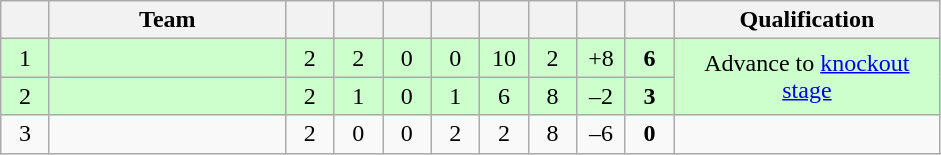<table class="wikitable" style="text-align: center;">
<tr>
<th width="25"></th>
<th width="150">Team</th>
<th width="25"></th>
<th width="25"></th>
<th width="25"></th>
<th width="25"></th>
<th width="25"></th>
<th width="25"></th>
<th width="25"></th>
<th width="25"></th>
<th width="170">Qualification</th>
</tr>
<tr align=center style="background:#ccffcc;">
<td>1</td>
<td style="text-align:left;"></td>
<td>2</td>
<td>2</td>
<td>0</td>
<td>0</td>
<td>10</td>
<td>2</td>
<td>+8</td>
<td><strong>6</strong></td>
<td rowspan="2">Advance to <a href='#'>knockout stage</a></td>
</tr>
<tr align=center style="background:#ccffcc;">
<td>2</td>
<td style="text-align:left;"></td>
<td>2</td>
<td>1</td>
<td>0</td>
<td>1</td>
<td>6</td>
<td>8</td>
<td>–2</td>
<td><strong>3</strong></td>
</tr>
<tr align=center>
<td>3</td>
<td style="text-align:left;"></td>
<td>2</td>
<td>0</td>
<td>0</td>
<td>2</td>
<td>2</td>
<td>8</td>
<td>–6</td>
<td><strong>0</strong></td>
<td></td>
</tr>
</table>
